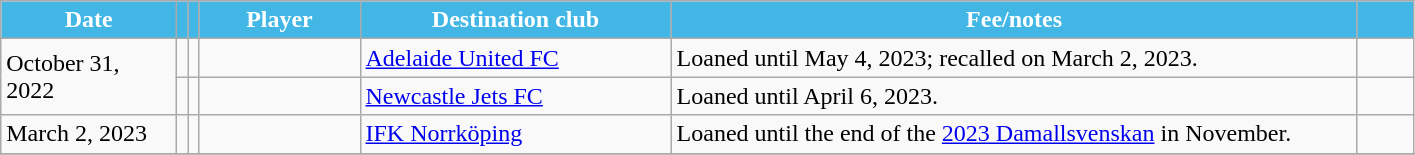<table class="wikitable sortable">
<tr>
<th style="background:#42b7e6; color:#fff; width:110px;" data-sort-type="date">Date</th>
<th style="background:#42b7e6; color:#fff;"></th>
<th style="background:#42b7e6; color:#fff;"></th>
<th style="background:#42b7e6; color:#fff; width:100px;">Player</th>
<th style="background:#42b7e6; color:#fff; width:200px;">Destination club</th>
<th style="background:#42b7e6; color:#fff; width:450px;">Fee/notes</th>
<th style="background:#42b7e6; color:#fff; width:30px;"></th>
</tr>
<tr>
<td rowspan=2>October 31, 2022</td>
<td></td>
<td></td>
<td></td>
<td> <a href='#'>Adelaide United FC</a></td>
<td>Loaned until May 4, 2023; recalled on March 2, 2023.</td>
<td></td>
</tr>
<tr>
<td></td>
<td></td>
<td></td>
<td> <a href='#'>Newcastle Jets FC</a></td>
<td>Loaned until April 6, 2023.</td>
</tr>
<tr>
<td>March 2, 2023</td>
<td></td>
<td></td>
<td></td>
<td> <a href='#'>IFK Norrköping</a></td>
<td>Loaned until the end of the <a href='#'>2023 Damallsvenskan</a> in November.</td>
<td></td>
</tr>
<tr>
</tr>
</table>
